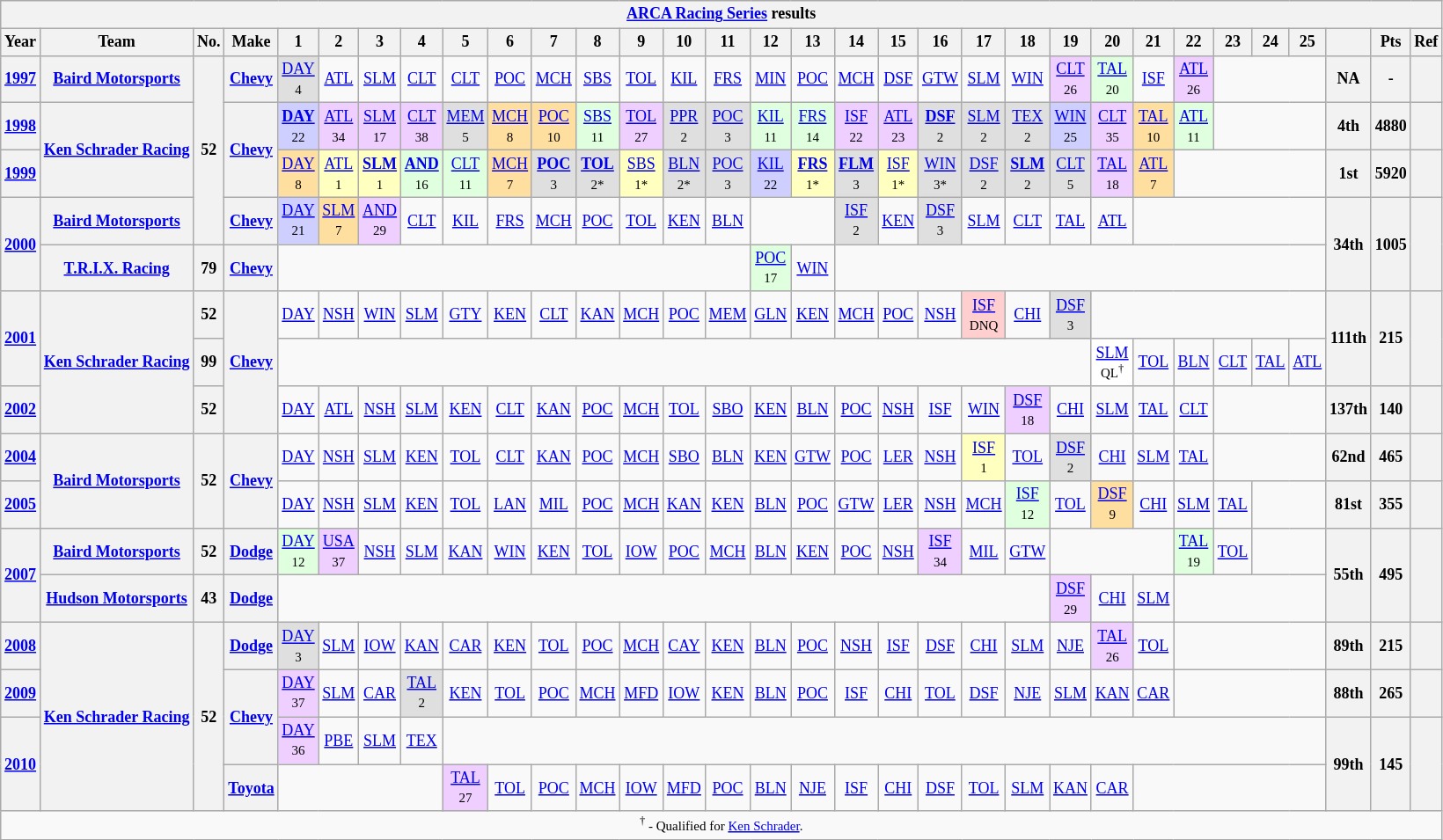<table class="wikitable" style="text-align:center; font-size:75%">
<tr>
<th colspan="32"><a href='#'>ARCA Racing Series</a> results</th>
</tr>
<tr>
<th>Year</th>
<th>Team</th>
<th>No.</th>
<th>Make</th>
<th>1</th>
<th>2</th>
<th>3</th>
<th>4</th>
<th>5</th>
<th>6</th>
<th>7</th>
<th>8</th>
<th>9</th>
<th>10</th>
<th>11</th>
<th>12</th>
<th>13</th>
<th>14</th>
<th>15</th>
<th>16</th>
<th>17</th>
<th>18</th>
<th>19</th>
<th>20</th>
<th>21</th>
<th>22</th>
<th>23</th>
<th>24</th>
<th>25</th>
<th></th>
<th>Pts</th>
<th>Ref</th>
</tr>
<tr>
<th><a href='#'>1997</a></th>
<th><a href='#'>Baird Motorsports</a></th>
<th rowspan=4>52</th>
<th><a href='#'>Chevy</a></th>
<td style="background:#DFDFDF;"><a href='#'>DAY</a> <br><small>4</small></td>
<td><a href='#'>ATL</a></td>
<td><a href='#'>SLM</a></td>
<td><a href='#'>CLT</a></td>
<td><a href='#'>CLT</a></td>
<td><a href='#'>POC</a></td>
<td><a href='#'>MCH</a></td>
<td><a href='#'>SBS</a></td>
<td><a href='#'>TOL</a></td>
<td><a href='#'>KIL</a></td>
<td><a href='#'>FRS</a></td>
<td><a href='#'>MIN</a></td>
<td><a href='#'>POC</a></td>
<td><a href='#'>MCH</a></td>
<td><a href='#'>DSF</a></td>
<td><a href='#'>GTW</a></td>
<td><a href='#'>SLM</a></td>
<td><a href='#'>WIN</a></td>
<td style="background:#EFCFFF;"><a href='#'>CLT</a> <br><small>26</small></td>
<td style="background:#DFFFDF;"><a href='#'>TAL</a> <br><small>20</small></td>
<td><a href='#'>ISF</a></td>
<td style="background:#EFCFFF;"><a href='#'>ATL</a> <br><small>26</small></td>
<td colspan=3></td>
<th>NA</th>
<th>-</th>
<th></th>
</tr>
<tr>
<th><a href='#'>1998</a></th>
<th rowspan=2><a href='#'>Ken Schrader Racing</a></th>
<th rowspan=2><a href='#'>Chevy</a></th>
<td style="background:#CFCFFF;"><strong><a href='#'>DAY</a></strong> <br><small>22</small></td>
<td style="background:#EFCFFF;"><a href='#'>ATL</a> <br><small>34</small></td>
<td style="background:#EFCFFF;"><a href='#'>SLM</a> <br><small>17</small></td>
<td style="background:#EFCFFF;"><a href='#'>CLT</a> <br><small>38</small></td>
<td style="background:#DFDFDF;"><a href='#'>MEM</a> <br><small>5</small></td>
<td style="background:#FFDF9F;"><a href='#'>MCH</a> <br><small>8</small></td>
<td style="background:#FFDF9F;"><a href='#'>POC</a> <br><small>10</small></td>
<td style="background:#DFFFDF;"><a href='#'>SBS</a> <br><small>11</small></td>
<td style="background:#EFCFFF;"><a href='#'>TOL</a> <br><small>27</small></td>
<td style="background:#DFDFDF;"><a href='#'>PPR</a> <br><small>2</small></td>
<td style="background:#DFDFDF;"><a href='#'>POC</a> <br><small>3</small></td>
<td style="background:#DFFFDF;"><a href='#'>KIL</a> <br><small>11</small></td>
<td style="background:#DFFFDF;"><a href='#'>FRS</a> <br><small>14</small></td>
<td style="background:#EFCFFF;"><a href='#'>ISF</a> <br><small>22</small></td>
<td style="background:#EFCFFF;"><a href='#'>ATL</a> <br><small>23</small></td>
<td style="background:#DFDFDF;"><strong><a href='#'>DSF</a></strong> <br><small>2</small></td>
<td style="background:#DFDFDF;"><a href='#'>SLM</a> <br><small>2</small></td>
<td style="background:#DFDFDF;"><a href='#'>TEX</a> <br><small>2</small></td>
<td style="background:#CFCFFF;"><a href='#'>WIN</a> <br><small>25</small></td>
<td style="background:#EFCFFF;"><a href='#'>CLT</a> <br><small>35</small></td>
<td style="background:#FFDF9F;"><a href='#'>TAL</a> <br><small>10</small></td>
<td style="background:#DFFFDF;"><a href='#'>ATL</a> <br><small>11</small></td>
<td colspan=3></td>
<th>4th</th>
<th>4880</th>
<th></th>
</tr>
<tr>
<th><a href='#'>1999</a></th>
<td style="background:#FFDF9F;"><a href='#'>DAY</a> <br><small>8</small></td>
<td style="background:#FFFFBF;"><a href='#'>ATL</a> <br><small>1</small></td>
<td style="background:#FFFFBF;"><strong><a href='#'>SLM</a></strong> <br><small>1</small></td>
<td style="background:#DFFFDF;"><strong><a href='#'>AND</a></strong> <br><small>16</small></td>
<td style="background:#DFFFDF;"><a href='#'>CLT</a> <br><small>11</small></td>
<td style="background:#FFDF9F;"><a href='#'>MCH</a> <br><small>7</small></td>
<td style="background:#DFDFDF;"><strong><a href='#'>POC</a></strong> <br><small>3</small></td>
<td style="background:#DFDFDF;"><strong><a href='#'>TOL</a></strong> <br><small>2*</small></td>
<td style="background:#FFFFBF;"><a href='#'>SBS</a> <br><small>1*</small></td>
<td style="background:#DFDFDF;"><a href='#'>BLN</a> <br><small>2*</small></td>
<td style="background:#DFDFDF;"><a href='#'>POC</a> <br><small>3</small></td>
<td style="background:#CFCFFF;"><a href='#'>KIL</a> <br><small>22</small></td>
<td style="background:#FFFFBF;"><strong><a href='#'>FRS</a></strong> <br><small>1*</small></td>
<td style="background:#DFDFDF;"><strong><a href='#'>FLM</a></strong> <br><small>3</small></td>
<td style="background:#FFFFBF;"><a href='#'>ISF</a> <br><small>1*</small></td>
<td style="background:#DFDFDF;"><a href='#'>WIN</a> <br><small>3*</small></td>
<td style="background:#DFDFDF;"><a href='#'>DSF</a> <br><small>2</small></td>
<td style="background:#DFDFDF;"><strong><a href='#'>SLM</a></strong> <br><small>2</small></td>
<td style="background:#DFDFDF;"><a href='#'>CLT</a> <br><small>5</small></td>
<td style="background:#EFCFFF;"><a href='#'>TAL</a> <br><small>18</small></td>
<td style="background:#FFDF9F;"><a href='#'>ATL</a> <br><small>7</small></td>
<td colspan=4></td>
<th>1st</th>
<th>5920</th>
<th></th>
</tr>
<tr>
<th rowspan=2><a href='#'>2000</a></th>
<th><a href='#'>Baird Motorsports</a></th>
<th><a href='#'>Chevy</a></th>
<td style="background:#CFCFFF;"><a href='#'>DAY</a> <br><small>21</small></td>
<td style="background:#FFDF9F;"><a href='#'>SLM</a> <br><small>7</small></td>
<td style="background:#EFCFFF;"><a href='#'>AND</a> <br><small>29</small></td>
<td><a href='#'>CLT</a></td>
<td><a href='#'>KIL</a></td>
<td><a href='#'>FRS</a></td>
<td><a href='#'>MCH</a></td>
<td><a href='#'>POC</a></td>
<td><a href='#'>TOL</a></td>
<td><a href='#'>KEN</a></td>
<td><a href='#'>BLN</a></td>
<td colspan=2></td>
<td style="background:#DFDFDF;"><a href='#'>ISF</a> <br><small>2</small></td>
<td><a href='#'>KEN</a></td>
<td style="background:#DFDFDF;"><a href='#'>DSF</a> <br><small>3</small></td>
<td><a href='#'>SLM</a></td>
<td><a href='#'>CLT</a></td>
<td><a href='#'>TAL</a></td>
<td><a href='#'>ATL</a></td>
<td colspan=5></td>
<th rowspan=2>34th</th>
<th rowspan=2>1005</th>
<th rowspan=2></th>
</tr>
<tr>
<th><a href='#'>T.R.I.X. Racing</a></th>
<th>79</th>
<th><a href='#'>Chevy</a></th>
<td colspan=11></td>
<td style="background:#DFFFDF;"><a href='#'>POC</a> <br><small>17</small></td>
<td><a href='#'>WIN</a></td>
<td colspan=12></td>
</tr>
<tr>
<th rowspan=2><a href='#'>2001</a></th>
<th rowspan=3><a href='#'>Ken Schrader Racing</a></th>
<th>52</th>
<th rowspan=3><a href='#'>Chevy</a></th>
<td><a href='#'>DAY</a></td>
<td><a href='#'>NSH</a></td>
<td><a href='#'>WIN</a></td>
<td><a href='#'>SLM</a></td>
<td><a href='#'>GTY</a></td>
<td><a href='#'>KEN</a></td>
<td><a href='#'>CLT</a></td>
<td><a href='#'>KAN</a></td>
<td><a href='#'>MCH</a></td>
<td><a href='#'>POC</a></td>
<td><a href='#'>MEM</a></td>
<td><a href='#'>GLN</a></td>
<td><a href='#'>KEN</a></td>
<td><a href='#'>MCH</a></td>
<td><a href='#'>POC</a></td>
<td><a href='#'>NSH</a></td>
<td style="background:#FFCFCF;"><a href='#'>ISF</a> <br><small>DNQ</small></td>
<td><a href='#'>CHI</a></td>
<td style="background:#DFDFDF;"><a href='#'>DSF</a> <br><small>3</small></td>
<td colspan=6></td>
<th rowspan=2>111th</th>
<th rowspan=2>215</th>
<th rowspan=2></th>
</tr>
<tr>
<th>99</th>
<td colspan=19></td>
<td style="background:#FFFFFF;"><a href='#'>SLM</a> <br><small>QL<sup>†</sup></small></td>
<td><a href='#'>TOL</a></td>
<td><a href='#'>BLN</a></td>
<td><a href='#'>CLT</a></td>
<td><a href='#'>TAL</a></td>
<td><a href='#'>ATL</a></td>
</tr>
<tr>
<th><a href='#'>2002</a></th>
<th>52</th>
<td><a href='#'>DAY</a></td>
<td><a href='#'>ATL</a></td>
<td><a href='#'>NSH</a></td>
<td><a href='#'>SLM</a></td>
<td><a href='#'>KEN</a></td>
<td><a href='#'>CLT</a></td>
<td><a href='#'>KAN</a></td>
<td><a href='#'>POC</a></td>
<td><a href='#'>MCH</a></td>
<td><a href='#'>TOL</a></td>
<td><a href='#'>SBO</a></td>
<td><a href='#'>KEN</a></td>
<td><a href='#'>BLN</a></td>
<td><a href='#'>POC</a></td>
<td><a href='#'>NSH</a></td>
<td><a href='#'>ISF</a></td>
<td><a href='#'>WIN</a></td>
<td style="background:#EFCFFF;"><a href='#'>DSF</a> <br><small>18</small></td>
<td><a href='#'>CHI</a></td>
<td><a href='#'>SLM</a></td>
<td><a href='#'>TAL</a></td>
<td><a href='#'>CLT</a></td>
<td colspan=3></td>
<th>137th</th>
<th>140</th>
<th></th>
</tr>
<tr>
<th><a href='#'>2004</a></th>
<th rowspan=2><a href='#'>Baird Motorsports</a></th>
<th rowspan=2>52</th>
<th rowspan=2><a href='#'>Chevy</a></th>
<td><a href='#'>DAY</a></td>
<td><a href='#'>NSH</a></td>
<td><a href='#'>SLM</a></td>
<td><a href='#'>KEN</a></td>
<td><a href='#'>TOL</a></td>
<td><a href='#'>CLT</a></td>
<td><a href='#'>KAN</a></td>
<td><a href='#'>POC</a></td>
<td><a href='#'>MCH</a></td>
<td><a href='#'>SBO</a></td>
<td><a href='#'>BLN</a></td>
<td><a href='#'>KEN</a></td>
<td><a href='#'>GTW</a></td>
<td><a href='#'>POC</a></td>
<td><a href='#'>LER</a></td>
<td><a href='#'>NSH</a></td>
<td style="background:#FFFFBF;"><a href='#'>ISF</a> <br><small>1</small></td>
<td><a href='#'>TOL</a></td>
<td style="background:#DFDFDF;"><a href='#'>DSF</a> <br><small>2</small></td>
<td><a href='#'>CHI</a></td>
<td><a href='#'>SLM</a></td>
<td><a href='#'>TAL</a></td>
<td colspan=3></td>
<th>62nd</th>
<th>465</th>
<th></th>
</tr>
<tr>
<th><a href='#'>2005</a></th>
<td><a href='#'>DAY</a></td>
<td><a href='#'>NSH</a></td>
<td><a href='#'>SLM</a></td>
<td><a href='#'>KEN</a></td>
<td><a href='#'>TOL</a></td>
<td><a href='#'>LAN</a></td>
<td><a href='#'>MIL</a></td>
<td><a href='#'>POC</a></td>
<td><a href='#'>MCH</a></td>
<td><a href='#'>KAN</a></td>
<td><a href='#'>KEN</a></td>
<td><a href='#'>BLN</a></td>
<td><a href='#'>POC</a></td>
<td><a href='#'>GTW</a></td>
<td><a href='#'>LER</a></td>
<td><a href='#'>NSH</a></td>
<td><a href='#'>MCH</a></td>
<td style="background:#DFFFDF;"><a href='#'>ISF</a> <br><small>12</small></td>
<td><a href='#'>TOL</a></td>
<td style="background:#FFDF9F;"><a href='#'>DSF</a> <br><small>9</small></td>
<td><a href='#'>CHI</a></td>
<td><a href='#'>SLM</a></td>
<td><a href='#'>TAL</a></td>
<td colspan=2></td>
<th>81st</th>
<th>355</th>
<th></th>
</tr>
<tr>
<th rowspan=2><a href='#'>2007</a></th>
<th><a href='#'>Baird Motorsports</a></th>
<th>52</th>
<th><a href='#'>Dodge</a></th>
<td style="background:#DFFFDF;"><a href='#'>DAY</a> <br><small>12</small></td>
<td style="background:#EFCFFF;"><a href='#'>USA</a> <br><small>37</small></td>
<td><a href='#'>NSH</a></td>
<td><a href='#'>SLM</a></td>
<td><a href='#'>KAN</a></td>
<td><a href='#'>WIN</a></td>
<td><a href='#'>KEN</a></td>
<td><a href='#'>TOL</a></td>
<td><a href='#'>IOW</a></td>
<td><a href='#'>POC</a></td>
<td><a href='#'>MCH</a></td>
<td><a href='#'>BLN</a></td>
<td><a href='#'>KEN</a></td>
<td><a href='#'>POC</a></td>
<td><a href='#'>NSH</a></td>
<td style="background:#EFCFFF;"><a href='#'>ISF</a> <br><small>34</small></td>
<td><a href='#'>MIL</a></td>
<td><a href='#'>GTW</a></td>
<td colspan=3></td>
<td style="background:#DFFFDF;"><a href='#'>TAL</a> <br><small>19</small></td>
<td><a href='#'>TOL</a></td>
<td colspan=2></td>
<th rowspan=2>55th</th>
<th rowspan=2>495</th>
<th rowspan=2></th>
</tr>
<tr>
<th><a href='#'>Hudson Motorsports</a></th>
<th>43</th>
<th><a href='#'>Dodge</a></th>
<td colspan=18></td>
<td style="background:#EFCFFF;"><a href='#'>DSF</a> <br><small>29</small></td>
<td><a href='#'>CHI</a></td>
<td><a href='#'>SLM</a></td>
<td colspan=4></td>
</tr>
<tr>
<th><a href='#'>2008</a></th>
<th rowspan=4><a href='#'>Ken Schrader Racing</a></th>
<th rowspan=4>52</th>
<th><a href='#'>Dodge</a></th>
<td style="background:#DFDFDF;"><a href='#'>DAY</a> <br><small>3</small></td>
<td><a href='#'>SLM</a></td>
<td><a href='#'>IOW</a></td>
<td><a href='#'>KAN</a></td>
<td><a href='#'>CAR</a></td>
<td><a href='#'>KEN</a></td>
<td><a href='#'>TOL</a></td>
<td><a href='#'>POC</a></td>
<td><a href='#'>MCH</a></td>
<td><a href='#'>CAY</a></td>
<td><a href='#'>KEN</a></td>
<td><a href='#'>BLN</a></td>
<td><a href='#'>POC</a></td>
<td><a href='#'>NSH</a></td>
<td><a href='#'>ISF</a></td>
<td><a href='#'>DSF</a></td>
<td><a href='#'>CHI</a></td>
<td><a href='#'>SLM</a></td>
<td><a href='#'>NJE</a></td>
<td style="background:#EFCFFF;"><a href='#'>TAL</a> <br><small>26</small></td>
<td><a href='#'>TOL</a></td>
<td colspan=4></td>
<th>89th</th>
<th>215</th>
<th></th>
</tr>
<tr>
<th><a href='#'>2009</a></th>
<th rowspan=2><a href='#'>Chevy</a></th>
<td style="background:#EFCFFF;"><a href='#'>DAY</a> <br><small>37</small></td>
<td><a href='#'>SLM</a></td>
<td><a href='#'>CAR</a></td>
<td style="background:#DFDFDF;"><a href='#'>TAL</a> <br><small>2</small></td>
<td><a href='#'>KEN</a></td>
<td><a href='#'>TOL</a></td>
<td><a href='#'>POC</a></td>
<td><a href='#'>MCH</a></td>
<td><a href='#'>MFD</a></td>
<td><a href='#'>IOW</a></td>
<td><a href='#'>KEN</a></td>
<td><a href='#'>BLN</a></td>
<td><a href='#'>POC</a></td>
<td><a href='#'>ISF</a></td>
<td><a href='#'>CHI</a></td>
<td><a href='#'>TOL</a></td>
<td><a href='#'>DSF</a></td>
<td><a href='#'>NJE</a></td>
<td><a href='#'>SLM</a></td>
<td><a href='#'>KAN</a></td>
<td><a href='#'>CAR</a></td>
<td colspan=4></td>
<th>88th</th>
<th>265</th>
<th></th>
</tr>
<tr>
<th rowspan=2><a href='#'>2010</a></th>
<td style="background:#EFCFFF;"><a href='#'>DAY</a> <br><small>36</small></td>
<td><a href='#'>PBE</a></td>
<td><a href='#'>SLM</a></td>
<td><a href='#'>TEX</a></td>
<td colspan=21></td>
<th rowspan=2>99th</th>
<th rowspan=2>145</th>
<th rowspan=2></th>
</tr>
<tr>
<th><a href='#'>Toyota</a></th>
<td colspan=4></td>
<td style="background:#EFCFFF;"><a href='#'>TAL</a> <br><small>27</small></td>
<td><a href='#'>TOL</a></td>
<td><a href='#'>POC</a></td>
<td><a href='#'>MCH</a></td>
<td><a href='#'>IOW</a></td>
<td><a href='#'>MFD</a></td>
<td><a href='#'>POC</a></td>
<td><a href='#'>BLN</a></td>
<td><a href='#'>NJE</a></td>
<td><a href='#'>ISF</a></td>
<td><a href='#'>CHI</a></td>
<td><a href='#'>DSF</a></td>
<td><a href='#'>TOL</a></td>
<td><a href='#'>SLM</a></td>
<td><a href='#'>KAN</a></td>
<td><a href='#'>CAR</a></td>
<td colspan=5></td>
</tr>
<tr>
<td colspan=32><small><sup>†</sup> - Qualified for <a href='#'>Ken Schrader</a>.</small></td>
</tr>
</table>
